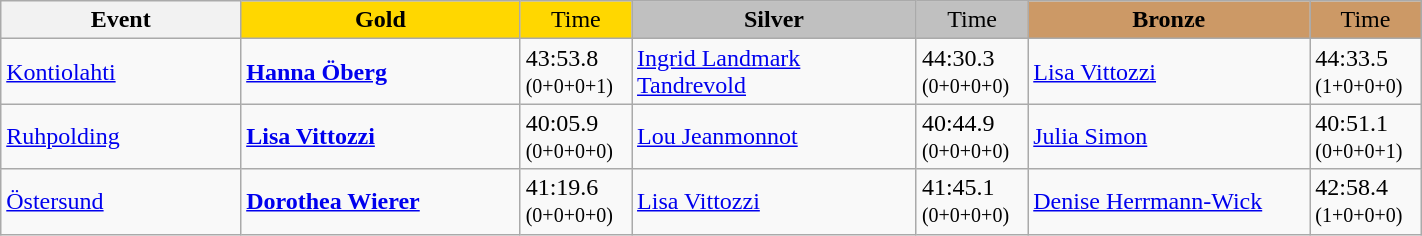<table class="wikitable" width="75%">
<tr>
<th width="180">Event</th>
<th width="220" style="background:gold">Gold</th>
<th width="70"  style="background:gold; font-weight:normal;">Time</th>
<th width="220" style="background:silver">Silver</th>
<th width="70"  style="background:silver; font-weight:normal;">Time</th>
<th width="220" style="background:#CC9966">Bronze</th>
<th width="70"  style="background:#CC9966; font-weight:normal;">Time</th>
</tr>
<tr>
<td><a href='#'> Kontiolahti</a><br></td>
<td><strong><a href='#'>Hanna Öberg</a></strong><br><small></small></td>
<td>43:53.8<br><small> (0+0+0+1)</small></td>
<td><a href='#'>Ingrid Landmark Tandrevold</a><br><small></small></td>
<td>44:30.3<br><small> (0+0+0+0)</small></td>
<td><a href='#'>Lisa Vittozzi</a><br><small></small></td>
<td>44:33.5<br><small> (1+0+0+0)</small></td>
</tr>
<tr>
<td><a href='#'> Ruhpolding</a><br></td>
<td><strong><a href='#'>Lisa Vittozzi</a></strong><br><small></small></td>
<td>40:05.9<br><small>(0+0+0+0)</small></td>
<td><a href='#'>Lou Jeanmonnot</a><br><small></small></td>
<td>40:44.9<br><small>(0+0+0+0)</small></td>
<td><a href='#'>Julia Simon</a><br><small></small></td>
<td>40:51.1<br><small>(0+0+0+1)</small></td>
</tr>
<tr>
<td><a href='#'> Östersund</a><br> </td>
<td><strong><a href='#'>Dorothea Wierer</a></strong><br><small></small></td>
<td>41:19.6<br><small>(0+0+0+0)</small></td>
<td><a href='#'>Lisa Vittozzi</a><br><small></small></td>
<td>41:45.1<br><small>(0+0+0+0)</small></td>
<td><a href='#'>Denise Herrmann-Wick</a><br><small></small></td>
<td>42:58.4<br><small>(1+0+0+0)</small></td>
</tr>
</table>
